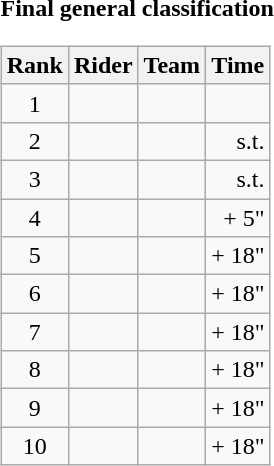<table>
<tr>
<td><strong>Final general classification</strong><br><table class="wikitable">
<tr>
<th scope="col">Rank</th>
<th scope="col">Rider</th>
<th scope="col">Team</th>
<th scope="col">Time</th>
</tr>
<tr>
<td style="text-align:center;">1</td>
<td></td>
<td></td>
<td style="text-align:right;"></td>
</tr>
<tr>
<td style="text-align:center;">2</td>
<td></td>
<td></td>
<td style="text-align:right;">s.t.</td>
</tr>
<tr>
<td style="text-align:center;">3</td>
<td></td>
<td></td>
<td style="text-align:right;">s.t.</td>
</tr>
<tr>
<td style="text-align:center;">4</td>
<td></td>
<td></td>
<td style="text-align:right;">+ 5"</td>
</tr>
<tr>
<td style="text-align:center;">5</td>
<td></td>
<td></td>
<td style="text-align:right;">+ 18"</td>
</tr>
<tr>
<td style="text-align:center;">6</td>
<td></td>
<td></td>
<td style="text-align:right;">+ 18"</td>
</tr>
<tr>
<td style="text-align:center;">7</td>
<td></td>
<td></td>
<td style="text-align:right;">+ 18"</td>
</tr>
<tr>
<td style="text-align:center;">8</td>
<td></td>
<td></td>
<td style="text-align:right;">+ 18"</td>
</tr>
<tr>
<td style="text-align:center;">9</td>
<td></td>
<td></td>
<td style="text-align:right;">+ 18"</td>
</tr>
<tr>
<td style="text-align:center;">10</td>
<td></td>
<td></td>
<td style="text-align:right;">+ 18"</td>
</tr>
</table>
</td>
</tr>
</table>
